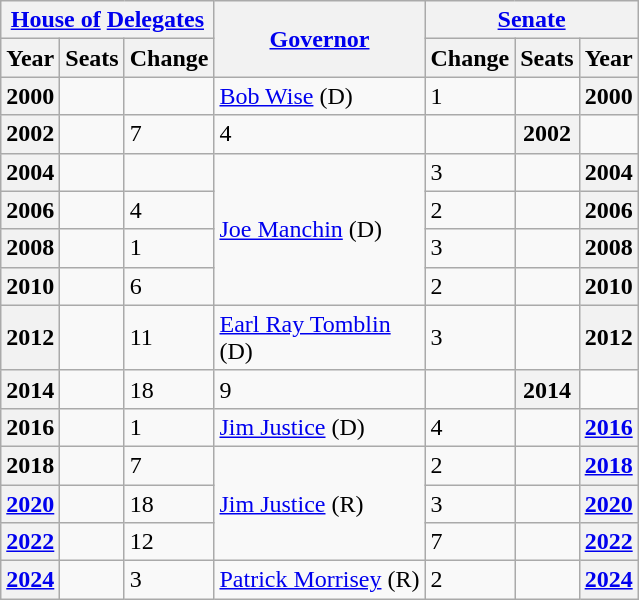<table class="wikitable">
<tr>
<th colspan="3"><a href='#'>House of</a> <a href='#'>Delegates</a></th>
<th rowspan="2"><a href='#'>Governor</a></th>
<th colspan="3"><a href='#'>Senate</a></th>
</tr>
<tr>
<th>Year</th>
<th>Seats</th>
<th>Change</th>
<th>Change</th>
<th>Seats</th>
<th>Year</th>
</tr>
<tr>
<th>2000</th>
<td></td>
<td></td>
<td><a href='#'>Bob Wise</a> (D)</td>
<td> 1</td>
<td></td>
<th>2000</th>
</tr>
<tr>
<th>2002</th>
<td></td>
<td> 7</td>
<td> 4</td>
<td></td>
<th>2002</th>
</tr>
<tr>
<th>2004</th>
<td></td>
<td></td>
<td rowspan="4"><a href='#'>Joe Manchin</a> (D)</td>
<td> 3</td>
<td></td>
<th>2004</th>
</tr>
<tr>
<th>2006</th>
<td></td>
<td> 4</td>
<td> 2</td>
<td></td>
<th>2006</th>
</tr>
<tr>
<th>2008</th>
<td></td>
<td> 1</td>
<td> 3</td>
<td></td>
<th>2008</th>
</tr>
<tr>
<th>2010</th>
<td></td>
<td> 6</td>
<td> 2</td>
<td></td>
<th>2010</th>
</tr>
<tr>
<th>2012</th>
<td></td>
<td> 11</td>
<td><a href='#'>Earl Ray Tomblin</a><br>(D)</td>
<td> 3</td>
<td></td>
<th>2012</th>
</tr>
<tr>
<th>2014</th>
<td></td>
<td> 18</td>
<td> 9</td>
<td></td>
<th>2014</th>
</tr>
<tr>
<th>2016</th>
<td></td>
<td> 1</td>
<td><a href='#'>Jim Justice</a> (D)</td>
<td> 4</td>
<td></td>
<th><a href='#'>2016</a></th>
</tr>
<tr>
<th>2018</th>
<td></td>
<td> 7</td>
<td rowspan="3" ><a href='#'>Jim Justice</a> (R)</td>
<td> 2</td>
<td></td>
<th><a href='#'>2018</a></th>
</tr>
<tr>
<th><a href='#'>2020</a></th>
<td></td>
<td> 18</td>
<td> 3</td>
<td></td>
<th><a href='#'>2020</a></th>
</tr>
<tr>
<th><a href='#'>2022</a></th>
<td></td>
<td> 12</td>
<td> 7</td>
<td></td>
<th><a href='#'>2022</a></th>
</tr>
<tr>
<th><a href='#'>2024</a></th>
<td></td>
<td> 3</td>
<td><a href='#'>Patrick Morrisey</a> (R)</td>
<td> 2</td>
<td></td>
<th><a href='#'>2024</a></th>
</tr>
</table>
